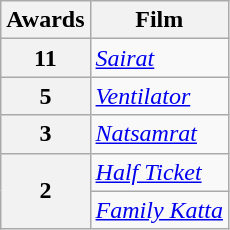<table class="wikitable" style="display:inline-table;">
<tr>
<th>Awards</th>
<th>Film</th>
</tr>
<tr>
<th scope=row>11</th>
<td><em><a href='#'>Sairat</a></em></td>
</tr>
<tr>
<th>5</th>
<td><em><a href='#'>Ventilator</a></em></td>
</tr>
<tr>
<th>3</th>
<td><em><a href='#'>Natsamrat</a></em></td>
</tr>
<tr>
<th rowspan="2">2</th>
<td><em><a href='#'>Half Ticket</a></em></td>
</tr>
<tr>
<td><em><a href='#'>Family Katta</a></em></td>
</tr>
</table>
